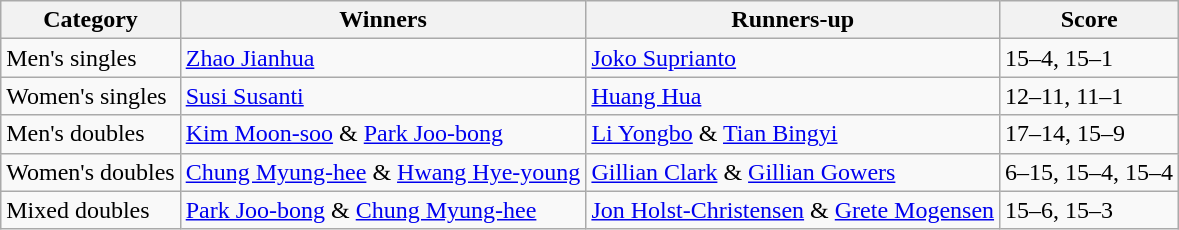<table class=wikitable>
<tr>
<th>Category</th>
<th>Winners</th>
<th>Runners-up</th>
<th>Score</th>
</tr>
<tr>
<td>Men's singles</td>
<td> <a href='#'>Zhao Jianhua</a></td>
<td> <a href='#'>Joko Suprianto</a></td>
<td>15–4, 15–1</td>
</tr>
<tr>
<td>Women's singles</td>
<td> <a href='#'>Susi Susanti</a></td>
<td> <a href='#'>Huang Hua</a></td>
<td>12–11, 11–1</td>
</tr>
<tr>
<td>Men's doubles</td>
<td> <a href='#'>Kim Moon-soo</a> & <a href='#'>Park Joo-bong</a></td>
<td> <a href='#'>Li Yongbo</a> & <a href='#'>Tian Bingyi</a></td>
<td>17–14, 15–9</td>
</tr>
<tr>
<td>Women's doubles</td>
<td> <a href='#'>Chung Myung-hee</a> & <a href='#'>Hwang Hye-young</a></td>
<td> <a href='#'>Gillian Clark</a> & <a href='#'>Gillian Gowers</a></td>
<td>6–15, 15–4, 15–4</td>
</tr>
<tr>
<td>Mixed doubles</td>
<td> <a href='#'>Park Joo-bong</a> & <a href='#'>Chung Myung-hee</a></td>
<td> <a href='#'>Jon Holst-Christensen</a> & <a href='#'>Grete Mogensen</a></td>
<td>15–6, 15–3</td>
</tr>
</table>
